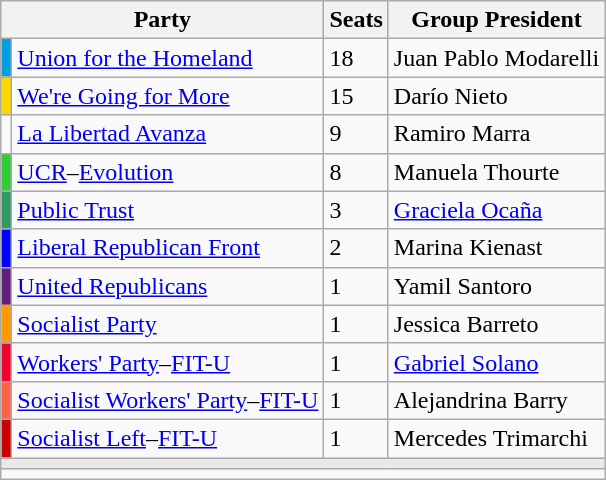<table class="wikitable">
<tr>
<th colspan="2">Party</th>
<th>Seats</th>
<th>Group President</th>
</tr>
<tr>
<td bgcolor=#009fe3></td>
<td><a href='#'>Union for the Homeland</a></td>
<td>18</td>
<td>Juan Pablo Modarelli</td>
</tr>
<tr>
<td bgcolor=#FFD700></td>
<td><a href='#'>We're Going for More</a></td>
<td>15</td>
<td>Darío Nieto</td>
</tr>
<tr>
<td bgcolor=></td>
<td><a href='#'>La Libertad Avanza</a></td>
<td>9</td>
<td>Ramiro Marra</td>
</tr>
<tr>
<td bgcolor=#32CD32></td>
<td><a href='#'>UCR</a>–<a href='#'>Evolution</a></td>
<td>8</td>
<td>Manuela Thourte</td>
</tr>
<tr>
<td bgcolor=#2E9A60></td>
<td><a href='#'>Public Trust</a></td>
<td>3</td>
<td><a href='#'>Graciela Ocaña</a></td>
</tr>
<tr>
<td bgcolor=blue></td>
<td><a href='#'>Liberal Republican Front</a></td>
<td>2</td>
<td>Marina Kienast</td>
</tr>
<tr>
<td bgcolor=#651F7A></td>
<td><a href='#'>United Republicans</a></td>
<td>1</td>
<td>Yamil Santoro</td>
</tr>
<tr>
<td bgcolor=#FF9900></td>
<td><a href='#'>Socialist Party</a></td>
<td>1</td>
<td>Jessica Barreto</td>
</tr>
<tr>
<td bgcolor=#F4022E></td>
<td><a href='#'>Workers' Party</a>–<a href='#'>FIT-U</a></td>
<td>1</td>
<td><a href='#'>Gabriel Solano</a></td>
</tr>
<tr>
<td bgcolor=#FF6347></td>
<td><a href='#'>Socialist Workers' Party</a>–<a href='#'>FIT-U</a></td>
<td>1</td>
<td>Alejandrina Barry</td>
</tr>
<tr>
<td bgcolor=#CC0000></td>
<td><a href='#'>Socialist Left</a>–<a href='#'>FIT-U</a></td>
<td>1</td>
<td>Mercedes Trimarchi</td>
</tr>
<tr>
<td colspan="4" bgcolor="#E9E9E9"></td>
</tr>
<tr>
<td colspan="4"> </td>
</tr>
</table>
